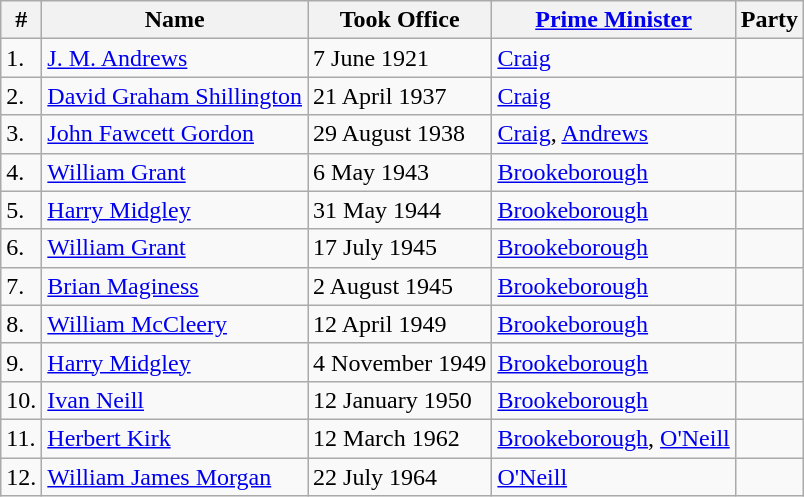<table class="wikitable">
<tr>
<th>#</th>
<th>Name</th>
<th>Took Office</th>
<th><a href='#'>Prime Minister</a></th>
<th colspan=2>Party</th>
</tr>
<tr>
<td>1.</td>
<td><a href='#'>J. M. Andrews</a></td>
<td>7 June 1921</td>
<td><a href='#'>Craig</a></td>
<td></td>
</tr>
<tr>
<td>2.</td>
<td><a href='#'>David Graham Shillington</a></td>
<td>21 April 1937</td>
<td><a href='#'>Craig</a></td>
<td></td>
</tr>
<tr>
<td>3.</td>
<td><a href='#'>John Fawcett Gordon</a></td>
<td>29 August 1938</td>
<td><a href='#'>Craig</a>, <a href='#'>Andrews</a></td>
<td></td>
</tr>
<tr>
<td>4.</td>
<td><a href='#'>William Grant</a></td>
<td>6 May 1943</td>
<td><a href='#'>Brookeborough</a></td>
<td></td>
</tr>
<tr>
<td>5.</td>
<td><a href='#'>Harry Midgley</a></td>
<td>31 May 1944</td>
<td><a href='#'>Brookeborough</a></td>
<td></td>
</tr>
<tr>
<td>6.</td>
<td><a href='#'>William Grant</a></td>
<td>17 July 1945</td>
<td><a href='#'>Brookeborough</a></td>
<td></td>
</tr>
<tr>
<td>7.</td>
<td><a href='#'>Brian Maginess</a></td>
<td>2 August 1945</td>
<td><a href='#'>Brookeborough</a></td>
<td></td>
</tr>
<tr>
<td>8.</td>
<td><a href='#'>William McCleery</a></td>
<td>12 April 1949</td>
<td><a href='#'>Brookeborough</a></td>
<td></td>
</tr>
<tr>
<td>9.</td>
<td><a href='#'>Harry Midgley</a></td>
<td>4 November 1949</td>
<td><a href='#'>Brookeborough</a></td>
<td></td>
</tr>
<tr>
<td>10.</td>
<td><a href='#'>Ivan Neill</a></td>
<td>12 January 1950</td>
<td><a href='#'>Brookeborough</a></td>
<td></td>
</tr>
<tr>
<td>11.</td>
<td><a href='#'>Herbert Kirk</a></td>
<td>12 March 1962</td>
<td><a href='#'>Brookeborough</a>, <a href='#'>O'Neill</a></td>
<td></td>
</tr>
<tr>
<td>12.</td>
<td><a href='#'>William James Morgan</a></td>
<td>22 July 1964</td>
<td><a href='#'>O'Neill</a></td>
<td></td>
</tr>
</table>
